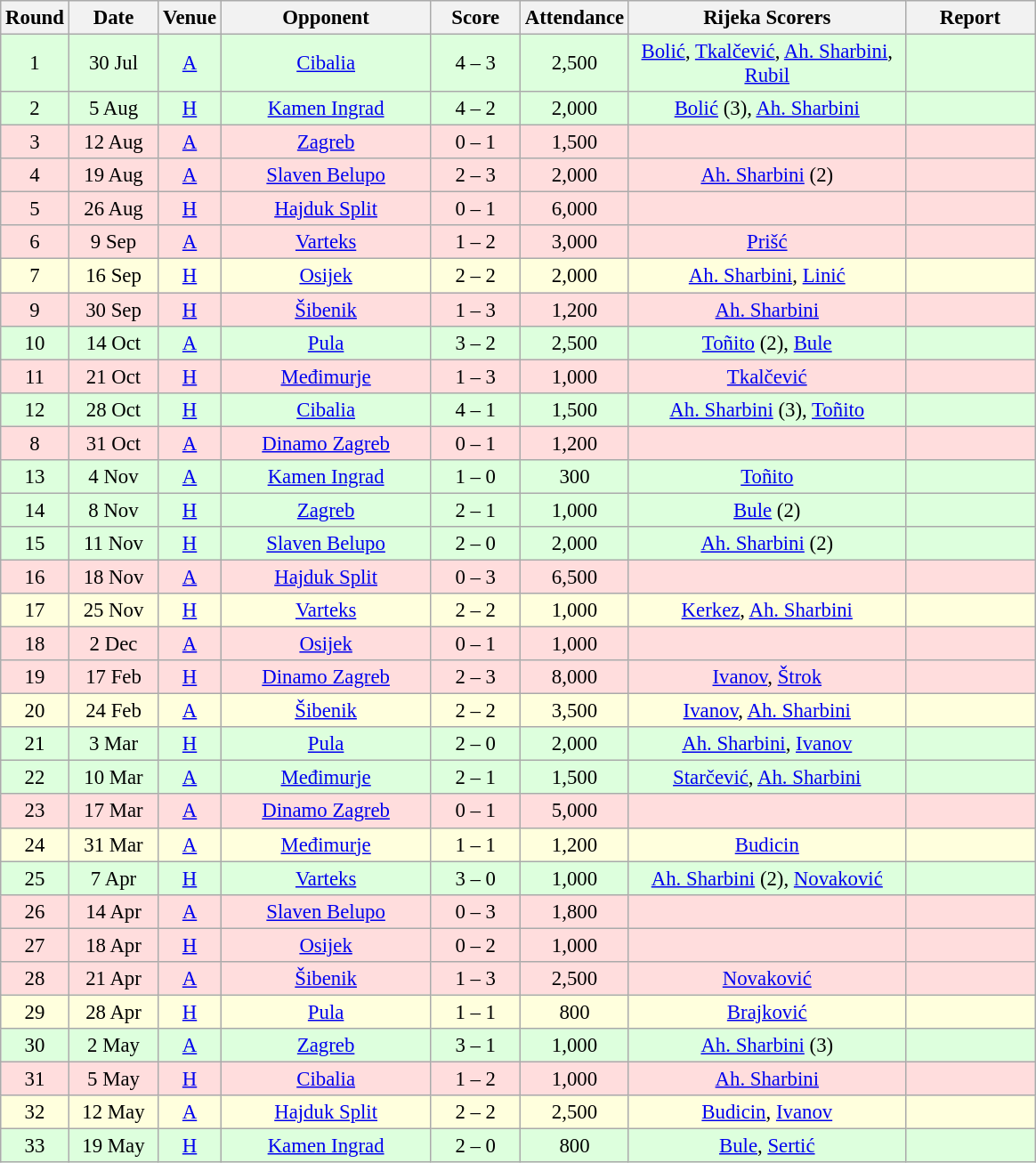<table class="wikitable sortable" style="text-align: center; font-size:95%;">
<tr>
<th width="30">Round</th>
<th width="60">Date</th>
<th width="20">Venue</th>
<th width="150">Opponent</th>
<th width="60">Score</th>
<th width="40">Attendance</th>
<th width="200">Rijeka Scorers</th>
<th width="90" class="unsortable">Report</th>
</tr>
<tr bgcolor="#ddffdd">
<td>1</td>
<td>30 Jul</td>
<td><a href='#'>A</a></td>
<td><a href='#'>Cibalia</a></td>
<td>4 – 3</td>
<td>2,500</td>
<td><a href='#'>Bolić</a>, <a href='#'>Tkalčević</a>, <a href='#'>Ah. Sharbini</a>, <a href='#'>Rubil</a></td>
<td></td>
</tr>
<tr bgcolor="#ddffdd">
<td>2</td>
<td>5 Aug</td>
<td><a href='#'>H</a></td>
<td><a href='#'>Kamen Ingrad</a></td>
<td>4 – 2</td>
<td>2,000</td>
<td><a href='#'>Bolić</a> (3), <a href='#'>Ah. Sharbini</a></td>
<td></td>
</tr>
<tr bgcolor="#ffdddd">
<td>3</td>
<td>12 Aug</td>
<td><a href='#'>A</a></td>
<td><a href='#'>Zagreb</a></td>
<td>0 – 1</td>
<td>1,500</td>
<td></td>
<td></td>
</tr>
<tr bgcolor="#ffdddd">
<td>4</td>
<td>19 Aug</td>
<td><a href='#'>A</a></td>
<td><a href='#'>Slaven Belupo</a></td>
<td>2 – 3</td>
<td>2,000</td>
<td><a href='#'>Ah. Sharbini</a> (2)</td>
<td></td>
</tr>
<tr bgcolor="#ffdddd">
<td>5</td>
<td>26 Aug</td>
<td><a href='#'>H</a></td>
<td><a href='#'>Hajduk Split</a></td>
<td>0 – 1</td>
<td>6,000</td>
<td></td>
<td></td>
</tr>
<tr bgcolor="#ffdddd">
<td>6</td>
<td>9 Sep</td>
<td><a href='#'>A</a></td>
<td><a href='#'>Varteks</a></td>
<td>1 – 2</td>
<td>3,000</td>
<td><a href='#'>Prišć</a></td>
<td></td>
</tr>
<tr bgcolor="#ffffdd">
<td>7</td>
<td>16 Sep</td>
<td><a href='#'>H</a></td>
<td><a href='#'>Osijek</a></td>
<td>2 – 2</td>
<td>2,000</td>
<td><a href='#'>Ah. Sharbini</a>, <a href='#'>Linić</a></td>
<td></td>
</tr>
<tr bgcolor="#ffdddd">
<td>9</td>
<td>30 Sep</td>
<td><a href='#'>H</a></td>
<td><a href='#'>Šibenik</a></td>
<td>1 – 3</td>
<td>1,200</td>
<td><a href='#'>Ah. Sharbini</a></td>
<td></td>
</tr>
<tr bgcolor="#ddffdd">
<td>10</td>
<td>14 Oct</td>
<td><a href='#'>A</a></td>
<td><a href='#'>Pula</a></td>
<td>3 – 2</td>
<td>2,500</td>
<td><a href='#'>Toñito</a> (2), <a href='#'>Bule</a></td>
<td></td>
</tr>
<tr bgcolor="#ffdddd">
<td>11</td>
<td>21 Oct</td>
<td><a href='#'>H</a></td>
<td><a href='#'>Međimurje</a></td>
<td>1 – 3</td>
<td>1,000</td>
<td><a href='#'>Tkalčević</a></td>
<td></td>
</tr>
<tr bgcolor="#ddffdd">
<td>12</td>
<td>28 Oct</td>
<td><a href='#'>H</a></td>
<td><a href='#'>Cibalia</a></td>
<td>4 – 1</td>
<td>1,500</td>
<td><a href='#'>Ah. Sharbini</a> (3), <a href='#'>Toñito</a></td>
<td></td>
</tr>
<tr bgcolor="#ffdddd">
<td>8</td>
<td>31 Oct</td>
<td><a href='#'>A</a></td>
<td><a href='#'>Dinamo Zagreb</a></td>
<td>0 – 1</td>
<td>1,200</td>
<td></td>
<td></td>
</tr>
<tr bgcolor="#ddffdd">
<td>13</td>
<td>4 Nov</td>
<td><a href='#'>A</a></td>
<td><a href='#'>Kamen Ingrad</a></td>
<td>1 – 0</td>
<td>300</td>
<td><a href='#'>Toñito</a></td>
<td></td>
</tr>
<tr bgcolor="#ddffdd">
<td>14</td>
<td>8 Nov</td>
<td><a href='#'>H</a></td>
<td><a href='#'>Zagreb</a></td>
<td>2 – 1</td>
<td>1,000</td>
<td><a href='#'>Bule</a> (2)</td>
<td></td>
</tr>
<tr bgcolor="#ddffdd">
<td>15</td>
<td>11 Nov</td>
<td><a href='#'>H</a></td>
<td><a href='#'>Slaven Belupo</a></td>
<td>2 – 0</td>
<td>2,000</td>
<td><a href='#'>Ah. Sharbini</a> (2)</td>
<td></td>
</tr>
<tr bgcolor="#ffdddd">
<td>16</td>
<td>18 Nov</td>
<td><a href='#'>A</a></td>
<td><a href='#'>Hajduk Split</a></td>
<td>0 – 3</td>
<td>6,500</td>
<td></td>
<td></td>
</tr>
<tr bgcolor="#ffffdd">
<td>17</td>
<td>25 Nov</td>
<td><a href='#'>H</a></td>
<td><a href='#'>Varteks</a></td>
<td>2 – 2</td>
<td>1,000</td>
<td><a href='#'>Kerkez</a>, <a href='#'>Ah. Sharbini</a></td>
<td></td>
</tr>
<tr bgcolor="#ffdddd">
<td>18</td>
<td>2 Dec</td>
<td><a href='#'>A</a></td>
<td><a href='#'>Osijek</a></td>
<td>0 – 1</td>
<td>1,000</td>
<td></td>
<td></td>
</tr>
<tr bgcolor="#ffdddd">
<td>19</td>
<td>17 Feb</td>
<td><a href='#'>H</a></td>
<td><a href='#'>Dinamo Zagreb</a></td>
<td>2 – 3</td>
<td>8,000</td>
<td><a href='#'>Ivanov</a>, <a href='#'>Štrok</a></td>
<td></td>
</tr>
<tr bgcolor="#ffffdd">
<td>20</td>
<td>24 Feb</td>
<td><a href='#'>A</a></td>
<td><a href='#'>Šibenik</a></td>
<td>2 – 2</td>
<td>3,500</td>
<td><a href='#'>Ivanov</a>, <a href='#'>Ah. Sharbini</a></td>
<td></td>
</tr>
<tr bgcolor="#ddffdd">
<td>21</td>
<td>3 Mar</td>
<td><a href='#'>H</a></td>
<td><a href='#'>Pula</a></td>
<td>2 – 0</td>
<td>2,000</td>
<td><a href='#'>Ah. Sharbini</a>, <a href='#'>Ivanov</a></td>
<td></td>
</tr>
<tr bgcolor="#ddffdd">
<td>22</td>
<td>10 Mar</td>
<td><a href='#'>A</a></td>
<td><a href='#'>Međimurje</a></td>
<td>2 – 1</td>
<td>1,500</td>
<td><a href='#'>Starčević</a>, <a href='#'>Ah. Sharbini</a></td>
<td></td>
</tr>
<tr bgcolor="#ffdddd">
<td>23</td>
<td>17 Mar</td>
<td><a href='#'>A</a></td>
<td><a href='#'>Dinamo Zagreb</a></td>
<td>0 – 1</td>
<td>5,000</td>
<td></td>
<td></td>
</tr>
<tr bgcolor="#ffffdd">
<td>24</td>
<td>31 Mar</td>
<td><a href='#'>A</a></td>
<td><a href='#'>Međimurje</a></td>
<td>1 – 1</td>
<td>1,200</td>
<td><a href='#'>Budicin</a></td>
<td></td>
</tr>
<tr bgcolor="#ddffdd">
<td>25</td>
<td>7 Apr</td>
<td><a href='#'>H</a></td>
<td><a href='#'>Varteks</a></td>
<td>3 – 0</td>
<td>1,000</td>
<td><a href='#'>Ah. Sharbini</a> (2), <a href='#'>Novaković</a></td>
<td></td>
</tr>
<tr bgcolor="#ffdddd">
<td>26</td>
<td>14 Apr</td>
<td><a href='#'>A</a></td>
<td><a href='#'>Slaven Belupo</a></td>
<td>0 – 3</td>
<td>1,800</td>
<td></td>
<td></td>
</tr>
<tr bgcolor="#ffdddd">
<td>27</td>
<td>18 Apr</td>
<td><a href='#'>H</a></td>
<td><a href='#'>Osijek</a></td>
<td>0 – 2</td>
<td>1,000</td>
<td></td>
<td></td>
</tr>
<tr bgcolor="#ffdddd">
<td>28</td>
<td>21 Apr</td>
<td><a href='#'>A</a></td>
<td><a href='#'>Šibenik</a></td>
<td>1 – 3</td>
<td>2,500</td>
<td><a href='#'>Novaković</a></td>
<td></td>
</tr>
<tr bgcolor="#ffffdd">
<td>29</td>
<td>28 Apr</td>
<td><a href='#'>H</a></td>
<td><a href='#'>Pula</a></td>
<td>1 – 1</td>
<td>800</td>
<td><a href='#'>Brajković</a></td>
<td></td>
</tr>
<tr bgcolor="#ddffdd">
<td>30</td>
<td>2 May</td>
<td><a href='#'>A</a></td>
<td><a href='#'>Zagreb</a></td>
<td>3 – 1</td>
<td>1,000</td>
<td><a href='#'>Ah. Sharbini</a> (3)</td>
<td></td>
</tr>
<tr bgcolor="#ffdddd">
<td>31</td>
<td>5 May</td>
<td><a href='#'>H</a></td>
<td><a href='#'>Cibalia</a></td>
<td>1 – 2</td>
<td>1,000</td>
<td><a href='#'>Ah. Sharbini</a></td>
<td></td>
</tr>
<tr bgcolor="#ffffdd">
<td>32</td>
<td>12 May</td>
<td><a href='#'>A</a></td>
<td><a href='#'>Hajduk Split</a></td>
<td>2 – 2</td>
<td>2,500</td>
<td><a href='#'>Budicin</a>, <a href='#'>Ivanov</a></td>
<td></td>
</tr>
<tr bgcolor="#ddffdd">
<td>33</td>
<td>19 May</td>
<td><a href='#'>H</a></td>
<td><a href='#'>Kamen Ingrad</a></td>
<td>2 – 0</td>
<td>800</td>
<td><a href='#'>Bule</a>, <a href='#'>Sertić</a></td>
<td></td>
</tr>
</table>
